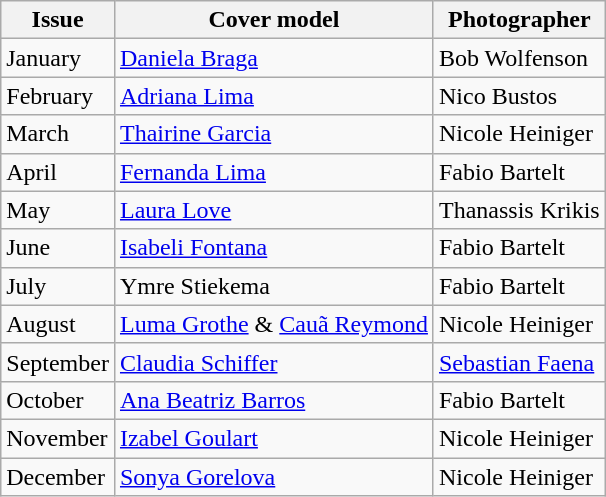<table class="sortable wikitable">
<tr>
<th>Issue</th>
<th>Cover model</th>
<th>Photographer</th>
</tr>
<tr>
<td>January</td>
<td><a href='#'>Daniela Braga</a></td>
<td>Bob Wolfenson</td>
</tr>
<tr>
<td>February</td>
<td><a href='#'>Adriana Lima</a></td>
<td>Nico Bustos</td>
</tr>
<tr>
<td>March</td>
<td><a href='#'>Thairine Garcia</a></td>
<td>Nicole Heiniger</td>
</tr>
<tr>
<td>April</td>
<td><a href='#'>Fernanda Lima</a></td>
<td>Fabio Bartelt</td>
</tr>
<tr>
<td>May</td>
<td><a href='#'>Laura Love</a></td>
<td>Thanassis Krikis</td>
</tr>
<tr>
<td>June</td>
<td><a href='#'>Isabeli Fontana</a></td>
<td>Fabio Bartelt</td>
</tr>
<tr>
<td>July</td>
<td>Ymre Stiekema</td>
<td>Fabio Bartelt</td>
</tr>
<tr>
<td>August</td>
<td><a href='#'>Luma Grothe</a> & <a href='#'>Cauã Reymond</a></td>
<td>Nicole Heiniger</td>
</tr>
<tr>
<td>September</td>
<td><a href='#'>Claudia Schiffer</a></td>
<td><a href='#'>Sebastian Faena</a></td>
</tr>
<tr>
<td>October</td>
<td><a href='#'>Ana Beatriz Barros</a></td>
<td>Fabio Bartelt</td>
</tr>
<tr>
<td>November</td>
<td><a href='#'>Izabel Goulart</a></td>
<td>Nicole Heiniger</td>
</tr>
<tr>
<td>December</td>
<td><a href='#'>Sonya Gorelova</a></td>
<td>Nicole Heiniger</td>
</tr>
</table>
